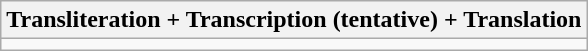<table class="wikitable">
<tr>
<th>Transliteration + Transcription (tentative) + Translation</th>
</tr>
<tr>
<td></td>
</tr>
</table>
